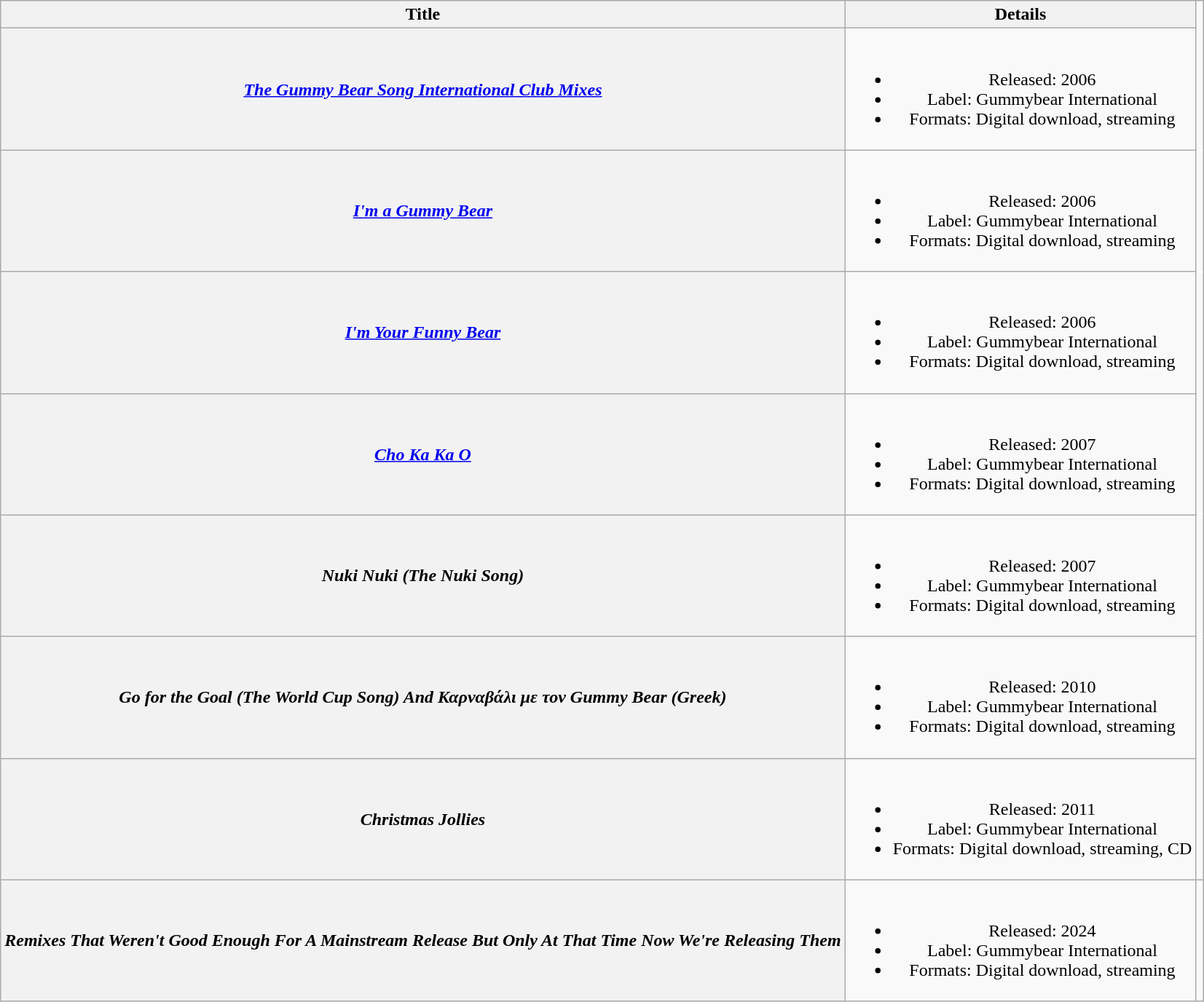<table class="wikitable plainrowheaders" style="text-align:center;">
<tr>
<th scope="col">Title</th>
<th scope="col">Details</th>
</tr>
<tr>
<th scope="row"><em><a href='#'>The Gummy Bear Song International Club Mixes</a></em></th>
<td><br><ul><li>Released: 2006</li><li>Label: Gummybear International</li><li>Formats: Digital download, streaming</li></ul></td>
</tr>
<tr>
<th scope="row"><em><a href='#'>I'm a Gummy Bear</a></em></th>
<td><br><ul><li>Released: 2006</li><li>Label: Gummybear International</li><li>Formats: Digital download, streaming</li></ul></td>
</tr>
<tr>
<th scope="row"><em><a href='#'>I'm Your Funny Bear</a></em></th>
<td><br><ul><li>Released: 2006</li><li>Label: Gummybear International</li><li>Formats: Digital download, streaming</li></ul></td>
</tr>
<tr>
<th scope="row"><em><a href='#'>Cho Ka Ka O</a></em></th>
<td><br><ul><li>Released: 2007</li><li>Label: Gummybear International</li><li>Formats: Digital download, streaming</li></ul></td>
</tr>
<tr>
<th scope="row"><em>Nuki Nuki (The Nuki Song)</em></th>
<td><br><ul><li>Released: 2007</li><li>Label: Gummybear International</li><li>Formats: Digital download, streaming</li></ul></td>
</tr>
<tr>
<th scope="row"><em>Go for the Goal (The World Cup Song) And Καρναβάλι με τον Gummy Bear (Greek)</em></th>
<td><br><ul><li>Released: 2010</li><li>Label: Gummybear International</li><li>Formats: Digital download, streaming</li></ul></td>
</tr>
<tr>
<th scope="row"><em>Christmas Jollies</em></th>
<td><br><ul><li>Released: 2011</li><li>Label: Gummybear International</li><li>Formats: Digital download, streaming, CD</li></ul></td>
</tr>
<tr>
<th scope="row"><em>Remixes That Weren't Good Enough For A Mainstream Release But Only At That Time Now We're Releasing Them</em></th>
<td><br><ul><li>Released: 2024</li><li>Label: Gummybear International</li><li>Formats: Digital download, streaming</li></ul></td>
<td></td>
</tr>
</table>
